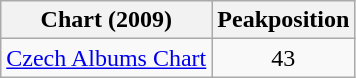<table class="wikitable">
<tr>
<th>Chart (2009)</th>
<th>Peakposition</th>
</tr>
<tr>
<td><a href='#'>Czech Albums Chart</a></td>
<td style="text-align:center;">43</td>
</tr>
</table>
